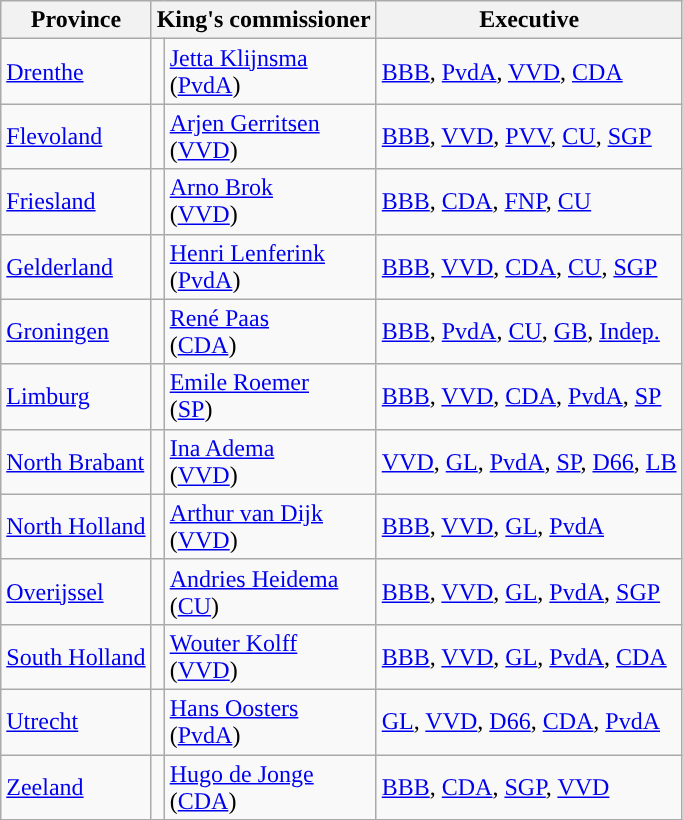<table class="wikitable">
<tr>
<th>Province</th>
<th colspan=2>King's commissioner</th>
<th>Executive</th>
</tr>
<tr>
<td><a href='#'>Drenthe</a></td>
<td style="background-color:"></td>
<td><a href='#'>Jetta Klijnsma</a> <br> (<a href='#'>PvdA</a>)</td>
<td><a href='#'>BBB</a>, <a href='#'>PvdA</a>, <a href='#'>VVD</a>, <a href='#'>CDA</a> <br>     </td>
</tr>
<tr>
<td><a href='#'>Flevoland</a></td>
<td style="background-color:"></td>
<td><a href='#'>Arjen Gerritsen</a> <br> (<a href='#'>VVD</a>)</td>
<td><a href='#'>BBB</a>, <a href='#'>VVD</a>, <a href='#'>PVV</a>, <a href='#'>CU</a>, <a href='#'>SGP</a> <br>     </td>
</tr>
<tr>
<td><a href='#'>Friesland</a></td>
<td style="background-color:"></td>
<td><a href='#'>Arno Brok</a> <br> (<a href='#'>VVD</a>)</td>
<td><a href='#'>BBB</a>, <a href='#'>CDA</a>, <a href='#'>FNP</a>, <a href='#'>CU</a> <br>     </td>
</tr>
<tr>
<td><a href='#'>Gelderland</a></td>
<td style="background-color:"></td>
<td><a href='#'>Henri Lenferink</a> <br> (<a href='#'>PvdA</a>)</td>
<td><a href='#'>BBB</a>, <a href='#'>VVD</a>, <a href='#'>CDA</a>, <a href='#'>CU</a>, <a href='#'>SGP</a> <br>      </td>
</tr>
<tr>
<td><a href='#'>Groningen</a></td>
<td style="background-color:"></td>
<td><a href='#'>René Paas</a> <br> (<a href='#'>CDA</a>)</td>
<td><a href='#'>BBB</a>, <a href='#'>PvdA</a>, <a href='#'>CU</a>, <a href='#'>GB</a>, <a href='#'>Indep.</a> <br>     </td>
</tr>
<tr>
<td><a href='#'>Limburg</a></td>
<td style="background-color:"></td>
<td><a href='#'>Emile Roemer</a> <br> (<a href='#'>SP</a>)</td>
<td><a href='#'>BBB</a>, <a href='#'>VVD</a>, <a href='#'>CDA</a>, <a href='#'>PvdA</a>, <a href='#'>SP</a> <br>      </td>
</tr>
<tr>
<td><a href='#'>North Brabant</a></td>
<td style="background-color:"></td>
<td><a href='#'>Ina Adema</a> <br> (<a href='#'>VVD</a>)</td>
<td><a href='#'>VVD</a>, <a href='#'>GL</a>, <a href='#'>PvdA</a>, <a href='#'>SP</a>, <a href='#'>D66</a>, <a href='#'>LB</a> <br>       </td>
</tr>
<tr>
<td><a href='#'>North Holland</a></td>
<td style="background-color:"></td>
<td><a href='#'>Arthur van Dijk</a> <br> (<a href='#'>VVD</a>)</td>
<td><a href='#'>BBB</a>, <a href='#'>VVD</a>, <a href='#'>GL</a>, <a href='#'>PvdA</a> <br>    </td>
</tr>
<tr>
<td><a href='#'>Overijssel</a></td>
<td style="background-color:"></td>
<td><a href='#'>Andries Heidema</a> <br> (<a href='#'>CU</a>)</td>
<td><a href='#'>BBB</a>, <a href='#'>VVD</a>, <a href='#'>GL</a>, <a href='#'>PvdA</a>, <a href='#'>SGP</a> <br>      </td>
</tr>
<tr>
<td><a href='#'>South Holland</a></td>
<td style="background-color:"></td>
<td><a href='#'>Wouter Kolff</a> <br> (<a href='#'>VVD</a>)</td>
<td><a href='#'>BBB</a>, <a href='#'>VVD</a>, <a href='#'>GL</a>, <a href='#'>PvdA</a>, <a href='#'>CDA</a> <br>       </td>
</tr>
<tr>
<td><a href='#'>Utrecht</a></td>
<td style="background-color:"></td>
<td><a href='#'>Hans Oosters</a> <br> (<a href='#'>PvdA</a>)</td>
<td><a href='#'>GL</a>, <a href='#'>VVD</a>, <a href='#'>D66</a>, <a href='#'>CDA</a>, <a href='#'>PvdA</a> <br>     </td>
</tr>
<tr>
<td><a href='#'>Zeeland</a></td>
<td style="background-color:"></td>
<td><a href='#'>Hugo de Jonge</a> <br> (<a href='#'>CDA</a>)</td>
<td><a href='#'>BBB</a>, <a href='#'>CDA</a>, <a href='#'>SGP</a>, <a href='#'>VVD</a> <br>     </td>
</tr>
</table>
